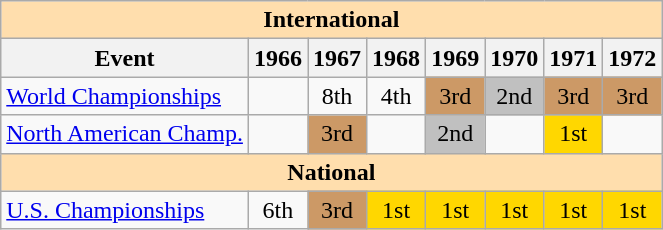<table class="wikitable" style="text-align:center">
<tr>
<th style="background-color: #ffdead; " colspan=8 align=center>International</th>
</tr>
<tr>
<th>Event</th>
<th>1966</th>
<th>1967</th>
<th>1968</th>
<th>1969</th>
<th>1970</th>
<th>1971</th>
<th>1972</th>
</tr>
<tr>
<td align=left><a href='#'>World Championships</a></td>
<td></td>
<td>8th</td>
<td>4th</td>
<td bgcolor=cc9966>3rd</td>
<td bgcolor=silver>2nd</td>
<td bgcolor=cc9966>3rd</td>
<td bgcolor=cc9966>3rd</td>
</tr>
<tr>
<td align=left><a href='#'>North American Champ.</a></td>
<td></td>
<td bgcolor=cc9966>3rd</td>
<td></td>
<td bgcolor=silver>2nd</td>
<td></td>
<td bgcolor=gold>1st</td>
<td></td>
</tr>
<tr>
<th style="background-color: #ffdead; " colspan=8 align=center>National</th>
</tr>
<tr>
<td align=left><a href='#'>U.S. Championships</a></td>
<td>6th</td>
<td bgcolor=cc9966>3rd</td>
<td bgcolor=gold>1st</td>
<td bgcolor=gold>1st</td>
<td bgcolor=gold>1st</td>
<td bgcolor=gold>1st</td>
<td bgcolor=gold>1st</td>
</tr>
</table>
